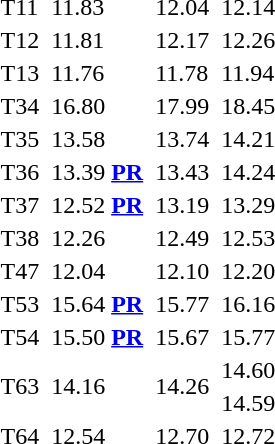<table>
<tr>
<td>T11 <br></td>
<td><br></td>
<td>11.83</td>
<td><br></td>
<td>12.04</td>
<td><br></td>
<td>12.14</td>
</tr>
<tr>
<td>T12 <br></td>
<td><br></td>
<td>11.81 </td>
<td><br></td>
<td>12.17 </td>
<td><br></td>
<td>12.26 </td>
</tr>
<tr>
<td>T13 <br></td>
<td></td>
<td>11.76 <strong></strong></td>
<td></td>
<td>11.78 </td>
<td></td>
<td>11.94</td>
</tr>
<tr>
<td>T34 <br></td>
<td></td>
<td>16.80</td>
<td></td>
<td>17.99</td>
<td></td>
<td>18.45</td>
</tr>
<tr>
<td>T35 <br></td>
<td></td>
<td>13.58</td>
<td></td>
<td>13.74</td>
<td></td>
<td>14.21</td>
</tr>
<tr>
<td>T36 <br></td>
<td></td>
<td>13.39 <strong><a href='#'>PR</a></strong></td>
<td></td>
<td>13.43</td>
<td></td>
<td>14.24</td>
</tr>
<tr>
<td>T37 <br></td>
<td></td>
<td>12.52 <strong><a href='#'>PR</a></strong></td>
<td></td>
<td>13.19</td>
<td></td>
<td>13.29 </td>
</tr>
<tr>
<td>T38 <br></td>
<td></td>
<td>12.26 <strong></strong></td>
<td></td>
<td>12.49</td>
<td></td>
<td>12.53</td>
</tr>
<tr>
<td>T47 <br></td>
<td></td>
<td>12.04</td>
<td></td>
<td>12.10</td>
<td></td>
<td>12.20 </td>
</tr>
<tr>
<td>T53 <br></td>
<td></td>
<td>15.64 <strong><a href='#'>PR</a></strong></td>
<td></td>
<td>15.77</td>
<td></td>
<td>16.16 </td>
</tr>
<tr>
<td>T54 <br></td>
<td></td>
<td>15.50 <strong><a href='#'>PR</a></strong></td>
<td></td>
<td>15.67</td>
<td></td>
<td>15.77</td>
</tr>
<tr>
<td rowspan="2">T63 <br></td>
<td rowspan="2"></td>
<td rowspan="2">14.16 </td>
<td rowspan="2"></td>
<td rowspan="2">14.26 <strong></strong></td>
<td></td>
<td>14.60</td>
</tr>
<tr>
<td></td>
<td>14.59 </td>
</tr>
<tr>
<td>T64 <br></td>
<td></td>
<td>12.54</td>
<td></td>
<td>12.70</td>
<td></td>
<td>12.72</td>
</tr>
</table>
